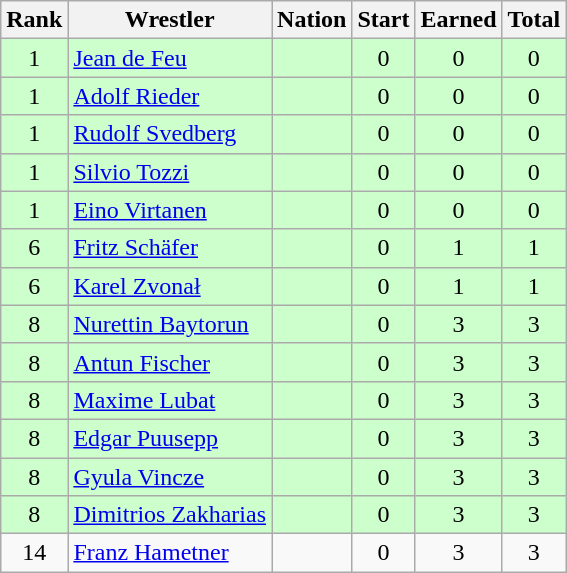<table class="wikitable sortable" style="text-align:center;">
<tr>
<th>Rank</th>
<th>Wrestler</th>
<th>Nation</th>
<th>Start</th>
<th>Earned</th>
<th>Total</th>
</tr>
<tr style="background:#cfc;">
<td>1</td>
<td align=left><a href='#'>Jean de Feu</a></td>
<td align=left></td>
<td>0</td>
<td>0</td>
<td>0</td>
</tr>
<tr style="background:#cfc;">
<td>1</td>
<td align=left><a href='#'>Adolf Rieder</a></td>
<td align=left></td>
<td>0</td>
<td>0</td>
<td>0</td>
</tr>
<tr style="background:#cfc;">
<td>1</td>
<td align=left><a href='#'>Rudolf Svedberg</a></td>
<td align=left></td>
<td>0</td>
<td>0</td>
<td>0</td>
</tr>
<tr style="background:#cfc;">
<td>1</td>
<td align=left><a href='#'>Silvio Tozzi</a></td>
<td align=left></td>
<td>0</td>
<td>0</td>
<td>0</td>
</tr>
<tr style="background:#cfc;">
<td>1</td>
<td align=left><a href='#'>Eino Virtanen</a></td>
<td align=left></td>
<td>0</td>
<td>0</td>
<td>0</td>
</tr>
<tr style="background:#cfc;">
<td>6</td>
<td align=left><a href='#'>Fritz Schäfer</a></td>
<td align=left></td>
<td>0</td>
<td>1</td>
<td>1</td>
</tr>
<tr style="background:#cfc;">
<td>6</td>
<td align=left><a href='#'>Karel Zvonał</a></td>
<td align=left></td>
<td>0</td>
<td>1</td>
<td>1</td>
</tr>
<tr style="background:#cfc;">
<td>8</td>
<td align=left><a href='#'>Nurettin Baytorun</a></td>
<td align=left></td>
<td>0</td>
<td>3</td>
<td>3</td>
</tr>
<tr style="background:#cfc;">
<td>8</td>
<td align=left><a href='#'>Antun Fischer</a></td>
<td align=left></td>
<td>0</td>
<td>3</td>
<td>3</td>
</tr>
<tr style="background:#cfc;">
<td>8</td>
<td align=left><a href='#'>Maxime Lubat</a></td>
<td align=left></td>
<td>0</td>
<td>3</td>
<td>3</td>
</tr>
<tr style="background:#cfc;">
<td>8</td>
<td align=left><a href='#'>Edgar Puusepp</a></td>
<td align=left></td>
<td>0</td>
<td>3</td>
<td>3</td>
</tr>
<tr style="background:#cfc;">
<td>8</td>
<td align=left><a href='#'>Gyula Vincze</a></td>
<td align=left></td>
<td>0</td>
<td>3</td>
<td>3</td>
</tr>
<tr style="background:#cfc;">
<td>8</td>
<td align=left><a href='#'>Dimitrios Zakharias</a></td>
<td align=left></td>
<td>0</td>
<td>3</td>
<td>3</td>
</tr>
<tr>
<td>14</td>
<td align=left><a href='#'>Franz Hametner</a></td>
<td align=left></td>
<td>0</td>
<td>3</td>
<td>3</td>
</tr>
</table>
